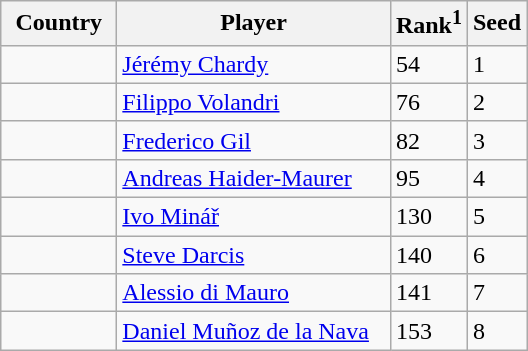<table class="sortable wikitable">
<tr>
<th width="70">Country</th>
<th width="175">Player</th>
<th>Rank<sup>1</sup></th>
<th>Seed</th>
</tr>
<tr>
<td></td>
<td><a href='#'>Jérémy Chardy</a></td>
<td>54</td>
<td>1</td>
</tr>
<tr>
<td></td>
<td><a href='#'>Filippo Volandri</a></td>
<td>76</td>
<td>2</td>
</tr>
<tr>
<td></td>
<td><a href='#'>Frederico Gil</a></td>
<td>82</td>
<td>3</td>
</tr>
<tr>
<td></td>
<td><a href='#'>Andreas Haider-Maurer</a></td>
<td>95</td>
<td>4</td>
</tr>
<tr>
<td></td>
<td><a href='#'>Ivo Minář</a></td>
<td>130</td>
<td>5</td>
</tr>
<tr>
<td></td>
<td><a href='#'>Steve Darcis</a></td>
<td>140</td>
<td>6</td>
</tr>
<tr>
<td></td>
<td><a href='#'>Alessio di Mauro</a></td>
<td>141</td>
<td>7</td>
</tr>
<tr>
<td></td>
<td><a href='#'>Daniel Muñoz de la Nava</a></td>
<td>153</td>
<td>8</td>
</tr>
</table>
